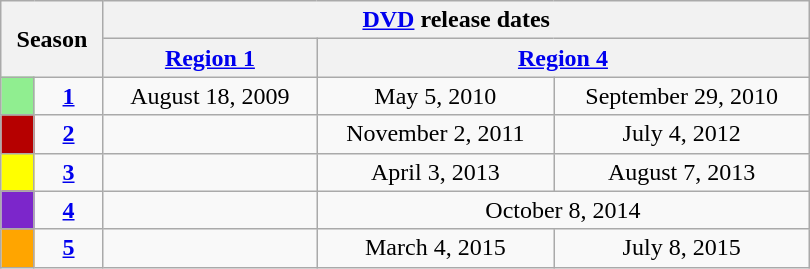<table class="wikitable" style="text-align:center;width:540px">
<tr>
<th colspan="2" rowspan="2">Season</th>
<th colspan="3"><a href='#'>DVD</a> release dates</th>
</tr>
<tr>
<th><a href='#'>Region 1</a></th>
<th colspan="2"><a href='#'>Region 4</a></th>
</tr>
<tr>
<td style="background:lightgreen; height:10px;"></td>
<td><strong><a href='#'>1</a></strong></td>
<td>August 18, 2009</td>
<td>May 5, 2010</td>
<td>September 29, 2010</td>
</tr>
<tr>
<td style="background:#B60000; height:10px;"></td>
<td><strong><a href='#'>2</a></strong></td>
<td></td>
<td>November 2, 2011</td>
<td>July 4, 2012</td>
</tr>
<tr>
<td style="background:yellow; height:10px;"></td>
<td><strong><a href='#'>3</a></strong></td>
<td></td>
<td>April 3, 2013</td>
<td>August 7, 2013</td>
</tr>
<tr>
<td style="background:#7C26CB; height:10px;"></td>
<td><strong><a href='#'>4</a></strong></td>
<td></td>
<td colspan="2">October 8, 2014</td>
</tr>
<tr>
<td style="background:orange; height:10px;"></td>
<td><strong><a href='#'>5</a></strong></td>
<td></td>
<td>March 4, 2015</td>
<td>July 8, 2015</td>
</tr>
</table>
